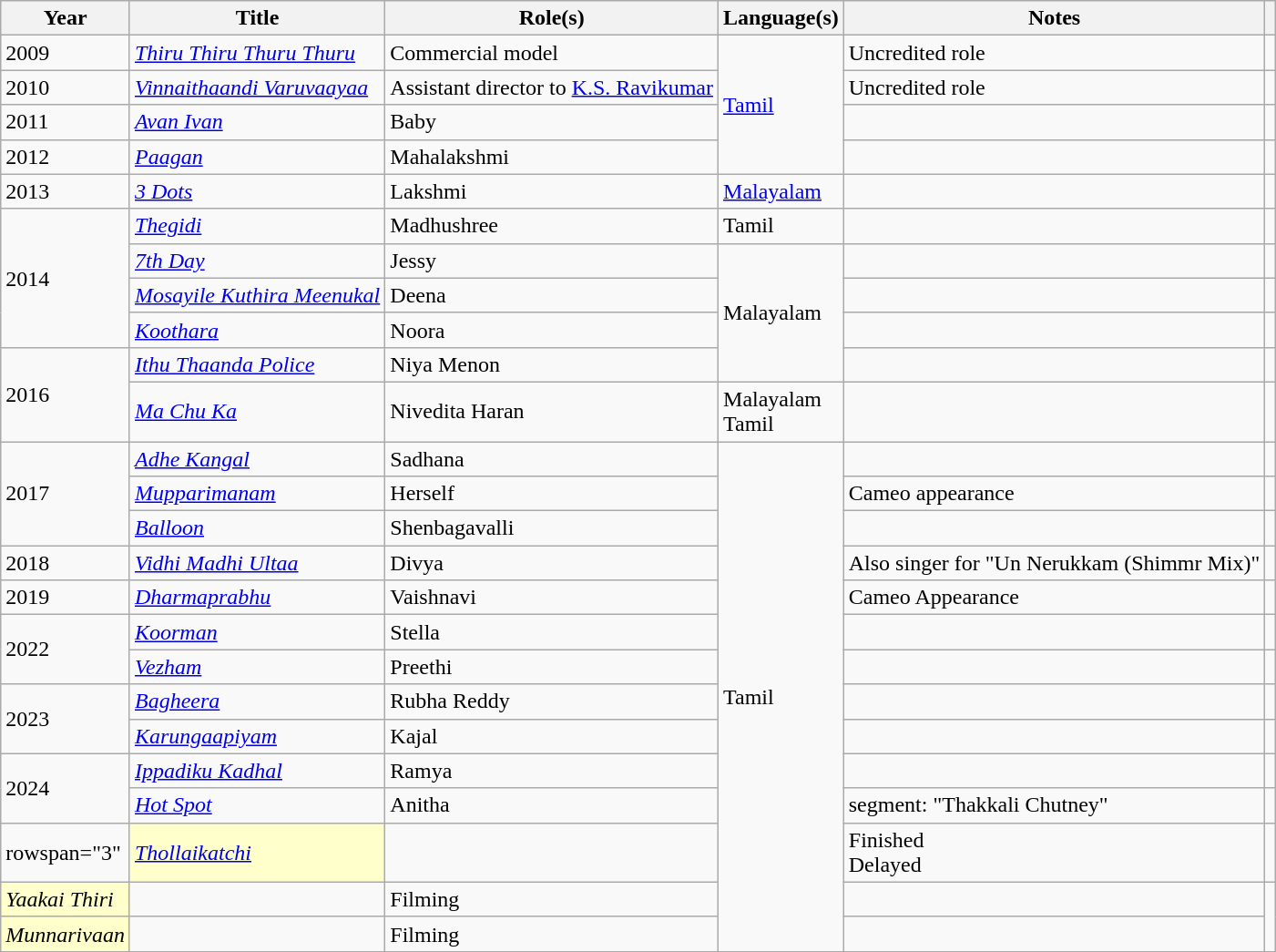<table class="wikitable sortable">
<tr>
<th scope="col">Year</th>
<th scope="col">Title</th>
<th scope="col">Role(s)</th>
<th scope="col">Language(s)</th>
<th scope="col" class="unsortable">Notes</th>
<th scope="col" class="unsortable"></th>
</tr>
<tr>
<td>2009</td>
<td><em><a href='#'>Thiru Thiru Thuru Thuru</a></em></td>
<td>Commercial model</td>
<td rowspan="4"><a href='#'>Tamil</a></td>
<td>Uncredited role</td>
<td></td>
</tr>
<tr>
<td>2010</td>
<td><em><a href='#'>Vinnaithaandi Varuvaayaa</a></em></td>
<td>Assistant director to <a href='#'>K.S. Ravikumar</a></td>
<td>Uncredited role</td>
<td></td>
</tr>
<tr>
<td>2011</td>
<td><em><a href='#'>Avan Ivan</a></em></td>
<td>Baby</td>
<td></td>
<td></td>
</tr>
<tr>
<td>2012</td>
<td><em><a href='#'>Paagan</a></em></td>
<td>Mahalakshmi</td>
<td></td>
<td></td>
</tr>
<tr>
<td>2013</td>
<td><em><a href='#'>3 Dots</a></em></td>
<td>Lakshmi</td>
<td><a href='#'>Malayalam</a></td>
<td></td>
<td></td>
</tr>
<tr>
<td rowspan="4">2014</td>
<td><em><a href='#'>Thegidi</a></em></td>
<td>Madhushree</td>
<td>Tamil</td>
<td></td>
<td></td>
</tr>
<tr>
<td><em><a href='#'>7th Day</a></em></td>
<td>Jessy</td>
<td rowspan="4">Malayalam</td>
<td></td>
<td></td>
</tr>
<tr>
<td><em><a href='#'>Mosayile Kuthira Meenukal</a></em></td>
<td>Deena</td>
<td></td>
<td></td>
</tr>
<tr>
<td><em><a href='#'>Koothara</a></em></td>
<td>Noora</td>
<td></td>
<td></td>
</tr>
<tr>
<td rowspan="2">2016</td>
<td><em><a href='#'>Ithu Thaanda Police</a></em></td>
<td>Niya Menon</td>
<td></td>
<td></td>
</tr>
<tr>
<td><em><a href='#'>Ma Chu Ka</a></em></td>
<td>Nivedita Haran</td>
<td>Malayalam<br>Tamil</td>
<td></td>
<td></td>
</tr>
<tr>
<td rowspan="3">2017</td>
<td><em><a href='#'>Adhe Kangal</a></em></td>
<td>Sadhana</td>
<td rowspan="14">Tamil</td>
<td></td>
<td></td>
</tr>
<tr>
<td><em><a href='#'>Mupparimanam</a></em></td>
<td>Herself</td>
<td>Cameo appearance</td>
<td></td>
</tr>
<tr>
<td><em><a href='#'>Balloon</a></em></td>
<td>Shenbagavalli</td>
<td></td>
<td></td>
</tr>
<tr>
<td>2018</td>
<td><em><a href='#'>Vidhi Madhi Ultaa</a></em></td>
<td>Divya</td>
<td>Also singer for "Un Nerukkam (Shimmr Mix)"</td>
<td></td>
</tr>
<tr>
<td>2019</td>
<td><em><a href='#'>Dharmaprabhu</a></em></td>
<td>Vaishnavi</td>
<td>Cameo Appearance</td>
<td></td>
</tr>
<tr>
<td rowspan="2">2022</td>
<td><em><a href='#'>Koorman</a></em></td>
<td>Stella</td>
<td></td>
<td></td>
</tr>
<tr>
<td><em><a href='#'>Vezham</a></em></td>
<td>Preethi</td>
<td></td>
<td></td>
</tr>
<tr>
<td rowspan="2">2023</td>
<td><em><a href='#'>Bagheera</a></em></td>
<td>Rubha Reddy</td>
<td></td>
<td></td>
</tr>
<tr>
<td><em><a href='#'>Karungaapiyam</a></em></td>
<td>Kajal</td>
<td></td>
<td></td>
</tr>
<tr>
<td rowspan="2">2024</td>
<td><em><a href='#'>Ippadiku Kadhal</a></em></td>
<td>Ramya</td>
<td></td>
<td></td>
</tr>
<tr>
<td><em><a href='#'>Hot Spot</a></em></td>
<td>Anitha</td>
<td>segment: "Thakkali Chutney"</td>
<td></td>
</tr>
<tr>
<td>rowspan="3" </td>
<td style="background:#FFFFCC;"><em><a href='#'>Thollaikatchi</a></em></td>
<td></td>
<td>Finished<br>Delayed</td>
<td></td>
</tr>
<tr>
<td style="background:#FFFFCC;"><em>Yaakai Thiri</em></td>
<td></td>
<td>Filming</td>
<td></td>
</tr>
<tr>
<td style="background:#FFFFCC;"><em>Munnarivaan</em></td>
<td></td>
<td>Filming</td>
<td></td>
</tr>
<tr>
</tr>
</table>
